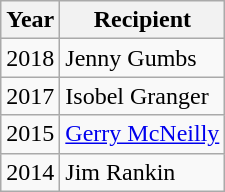<table class="wikitable sortable">
<tr>
<th>Year</th>
<th>Recipient</th>
</tr>
<tr>
<td>2018</td>
<td>Jenny Gumbs</td>
</tr>
<tr>
<td>2017</td>
<td>Isobel Granger</td>
</tr>
<tr>
<td>2015</td>
<td><a href='#'>Gerry McNeilly</a></td>
</tr>
<tr>
<td>2014</td>
<td>Jim Rankin</td>
</tr>
</table>
